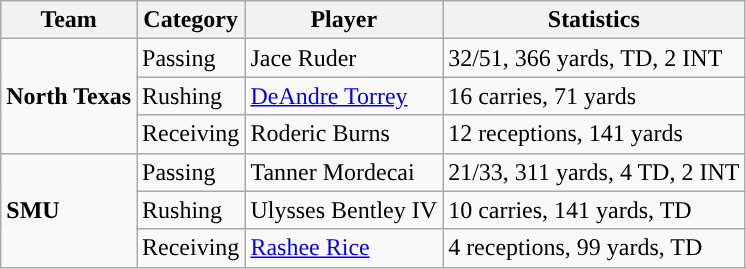<table class="wikitable" style="float: left;">
<tr>
<th>Team</th>
<th>Category</th>
<th>Player</th>
<th>Statistics</th>
</tr>
<tr>
<td rowspan=3><strong>North Texas</strong></td>
<td>Passing</td>
<td>Jace Ruder</td>
<td>32/51, 366 yards, TD, 2 INT</td>
</tr>
<tr>
<td>Rushing</td>
<td><a href='#'>DeAndre Torrey</a></td>
<td>16 carries, 71 yards</td>
</tr>
<tr>
<td>Receiving</td>
<td>Roderic Burns</td>
<td>12 receptions, 141 yards</td>
</tr>
<tr>
<td rowspan=3><strong>SMU</strong></td>
<td>Passing</td>
<td>Tanner Mordecai</td>
<td>21/33, 311 yards, 4 TD, 2 INT</td>
</tr>
<tr>
<td>Rushing</td>
<td>Ulysses Bentley IV</td>
<td>10 carries, 141 yards, TD</td>
</tr>
<tr>
<td>Receiving</td>
<td><a href='#'>Rashee Rice</a></td>
<td>4 receptions, 99 yards, TD</td>
</tr>
</table>
